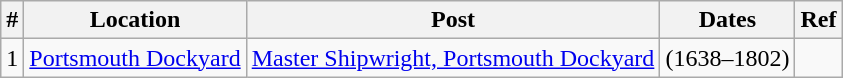<table class="wikitable">
<tr>
<th>#</th>
<th>Location</th>
<th>Post</th>
<th>Dates</th>
<th>Ref</th>
</tr>
<tr>
<td>1</td>
<td><a href='#'>Portsmouth Dockyard</a></td>
<td><a href='#'>Master Shipwright, Portsmouth Dockyard</a></td>
<td>(1638–1802)</td>
<td></td>
</tr>
</table>
